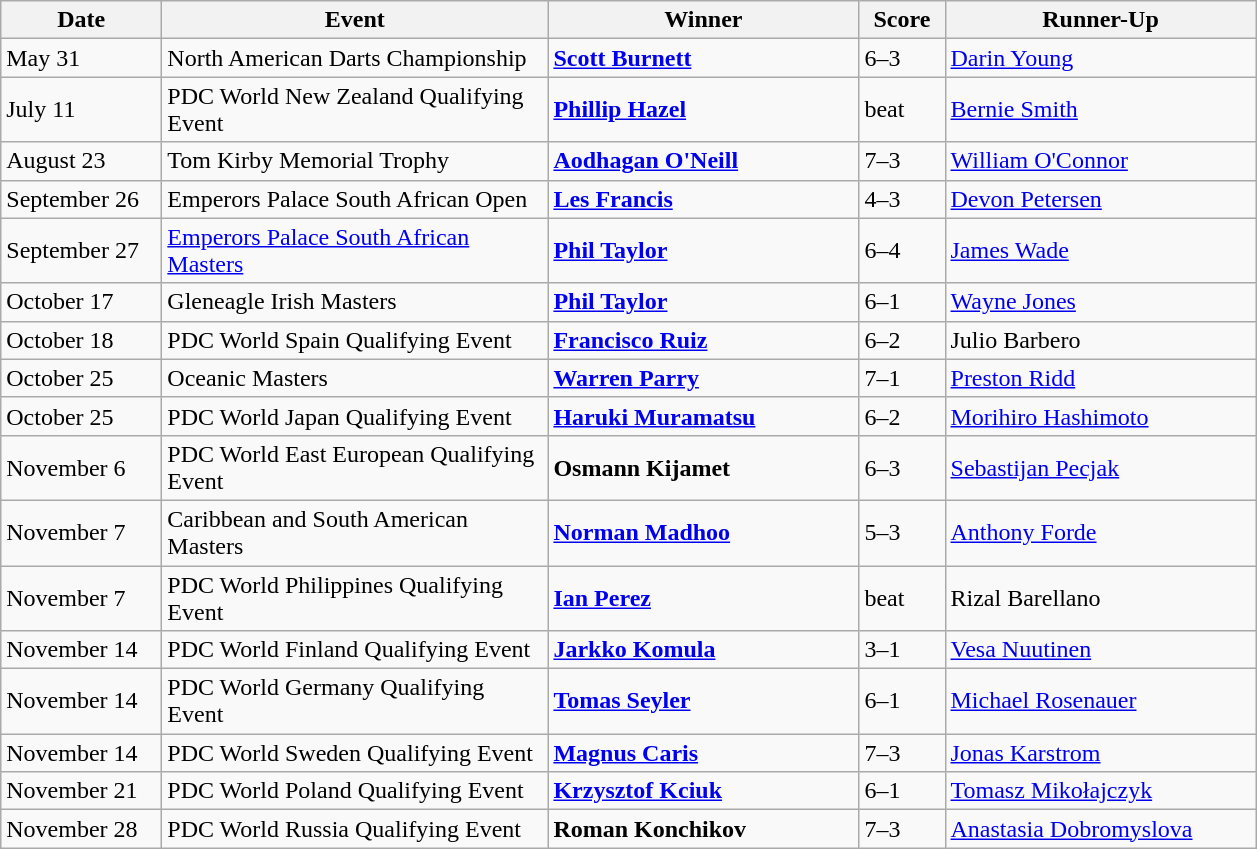<table class=wikitable style="text-align:left" style="font-size:85%;">
<tr>
<th width=100>Date</th>
<th width=250>Event</th>
<th width=200>Winner</th>
<th width=50>Score</th>
<th width=200>Runner-Up</th>
</tr>
<tr>
<td>May 31</td>
<td>North American Darts Championship</td>
<td> <strong><a href='#'>Scott Burnett</a></strong></td>
<td>6–3</td>
<td> <a href='#'>Darin Young</a></td>
</tr>
<tr>
<td>July 11</td>
<td>PDC World New Zealand Qualifying Event</td>
<td> <strong><a href='#'>Phillip Hazel</a></strong></td>
<td>beat</td>
<td> <a href='#'>Bernie Smith</a></td>
</tr>
<tr>
<td>August 23</td>
<td>Tom Kirby Memorial Trophy</td>
<td> <strong><a href='#'>Aodhagan O'Neill</a></strong></td>
<td>7–3</td>
<td> <a href='#'>William O'Connor</a></td>
</tr>
<tr>
<td>September 26</td>
<td>Emperors Palace South African Open</td>
<td> <strong><a href='#'>Les Francis</a></strong></td>
<td>4–3</td>
<td> <a href='#'>Devon Petersen</a></td>
</tr>
<tr>
<td>September 27</td>
<td><a href='#'>Emperors Palace South African Masters</a></td>
<td> <strong><a href='#'>Phil Taylor</a></strong></td>
<td>6–4</td>
<td> <a href='#'>James Wade</a></td>
</tr>
<tr>
<td>October 17</td>
<td>Gleneagle Irish Masters</td>
<td> <strong><a href='#'>Phil Taylor</a></strong></td>
<td>6–1</td>
<td> <a href='#'>Wayne Jones</a></td>
</tr>
<tr>
<td>October 18</td>
<td>PDC World Spain Qualifying Event</td>
<td> <strong><a href='#'>Francisco Ruiz</a></strong></td>
<td>6–2</td>
<td> Julio Barbero</td>
</tr>
<tr>
<td>October 25</td>
<td>Oceanic Masters</td>
<td> <strong><a href='#'>Warren Parry</a></strong></td>
<td>7–1</td>
<td> <a href='#'>Preston Ridd</a></td>
</tr>
<tr>
<td>October 25</td>
<td>PDC World Japan Qualifying Event</td>
<td> <strong><a href='#'>Haruki Muramatsu</a></strong></td>
<td>6–2</td>
<td> <a href='#'>Morihiro Hashimoto</a></td>
</tr>
<tr>
<td>November 6</td>
<td>PDC World East European Qualifying Event</td>
<td> <strong>Osmann Kijamet</strong></td>
<td>6–3</td>
<td> <a href='#'>Sebastijan Pecjak</a></td>
</tr>
<tr>
<td>November 7</td>
<td>Caribbean and South American Masters</td>
<td> <strong><a href='#'>Norman Madhoo</a></strong></td>
<td>5–3</td>
<td> <a href='#'>Anthony Forde</a></td>
</tr>
<tr>
<td>November 7</td>
<td>PDC World Philippines Qualifying Event</td>
<td> <strong><a href='#'>Ian Perez</a></strong></td>
<td>beat</td>
<td> Rizal Barellano</td>
</tr>
<tr>
<td>November 14</td>
<td>PDC World Finland Qualifying Event</td>
<td> <strong><a href='#'>Jarkko Komula</a></strong></td>
<td>3–1</td>
<td> <a href='#'>Vesa Nuutinen</a></td>
</tr>
<tr>
<td>November 14</td>
<td>PDC World Germany Qualifying Event</td>
<td> <strong><a href='#'>Tomas Seyler</a></strong></td>
<td>6–1</td>
<td> <a href='#'>Michael Rosenauer</a></td>
</tr>
<tr>
<td>November 14</td>
<td>PDC World Sweden Qualifying Event</td>
<td> <strong><a href='#'>Magnus Caris</a></strong></td>
<td>7–3</td>
<td> <a href='#'>Jonas Karstrom</a></td>
</tr>
<tr>
<td>November 21</td>
<td>PDC World Poland Qualifying Event</td>
<td> <strong><a href='#'>Krzysztof Kciuk</a></strong></td>
<td>6–1</td>
<td> <a href='#'>Tomasz Mikołajczyk</a></td>
</tr>
<tr>
<td>November 28</td>
<td>PDC World Russia Qualifying Event</td>
<td> <strong>Roman Konchikov</strong></td>
<td>7–3</td>
<td> <a href='#'>Anastasia Dobromyslova</a></td>
</tr>
</table>
